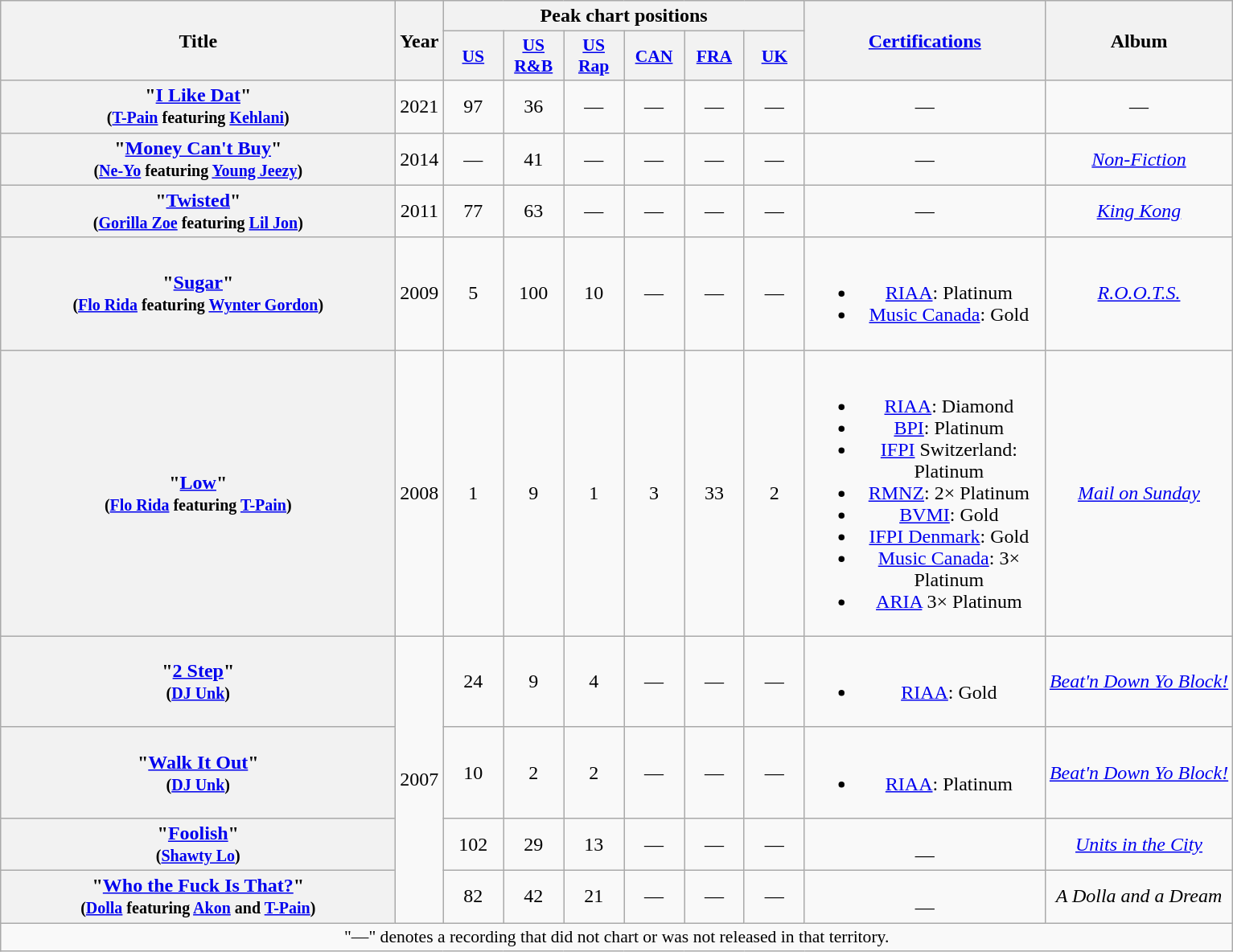<table class="wikitable plainrowheaders" style="text-align:center;">
<tr>
<th scope="col" rowspan="2" style="width:20em;">Title</th>
<th scope="col" rowspan="2">Year</th>
<th scope="col" colspan="6">Peak chart positions</th>
<th scope="col" rowspan="2" style="width:12em;"><a href='#'>Certifications</a></th>
<th scope="col" rowspan="2">Album</th>
</tr>
<tr>
<th scope="col" style="width:3em;font-size:90%;"><a href='#'>US</a></th>
<th scope="col" style="width:3em;font-size:90%;"><a href='#'>US R&B</a></th>
<th scope="col" style="width:3em;font-size:90%;"><a href='#'>US Rap</a></th>
<th scope="col" style="width:3em;font-size:90%;"><a href='#'>CAN</a><br></th>
<th scope="col" style="width:3em;font-size:90%;"><a href='#'>FRA</a><br></th>
<th scope="col" style="width:3em;font-size:90%;"><a href='#'>UK</a></th>
</tr>
<tr>
<th scope="row">"<a href='#'>I Like Dat</a>"<br><small>(<a href='#'>T-Pain</a> featuring <a href='#'>Kehlani</a>)</small></th>
<td rowspan="1">2021</td>
<td>97</td>
<td>36</td>
<td>—</td>
<td>—</td>
<td>—</td>
<td>—</td>
<td>—</td>
<td>—</td>
</tr>
<tr>
<th scope="row">"<a href='#'>Money Can't Buy</a>"<br><small>(<a href='#'>Ne-Yo</a> featuring <a href='#'>Young Jeezy</a>)</small></th>
<td rowspan="1">2014</td>
<td>—</td>
<td>41</td>
<td>—</td>
<td>—</td>
<td>—</td>
<td>—</td>
<td>—</td>
<td><em><a href='#'>Non-Fiction</a></em></td>
</tr>
<tr>
<th scope="row">"<a href='#'>Twisted</a>"<br><small>(<a href='#'>Gorilla Zoe</a> featuring <a href='#'>Lil Jon</a>)</small></th>
<td rowspan="1">2011</td>
<td>77</td>
<td>63</td>
<td>—</td>
<td>—</td>
<td>—</td>
<td>—</td>
<td>—</td>
<td><em><a href='#'>King Kong</a></em></td>
</tr>
<tr>
<th scope="row">"<a href='#'>Sugar</a>"<br><small>(<a href='#'>Flo Rida</a> featuring <a href='#'>Wynter Gordon</a>)</small></th>
<td rowspan="1">2009</td>
<td>5</td>
<td>100</td>
<td>10</td>
<td>—</td>
<td>—</td>
<td>—</td>
<td><br><ul><li><a href='#'>RIAA</a>: Platinum</li><li><a href='#'>Music Canada</a>: Gold</li></ul></td>
<td><em><a href='#'>R.O.O.T.S.</a></em></td>
</tr>
<tr>
<th scope="row">"<a href='#'>Low</a>"<br><small>(<a href='#'>Flo Rida</a> featuring <a href='#'>T-Pain</a>)</small></th>
<td rowspan="1">2008</td>
<td>1</td>
<td>9</td>
<td>1</td>
<td>3</td>
<td>33</td>
<td>2</td>
<td><br><ul><li><a href='#'>RIAA</a>: Diamond</li><li><a href='#'>BPI</a>: Platinum</li><li><a href='#'>IFPI</a> Switzerland: Platinum</li><li><a href='#'>RMNZ</a>: 2× Platinum</li><li><a href='#'>BVMI</a>: Gold</li><li><a href='#'>IFPI Denmark</a>: Gold</li><li><a href='#'>Music Canada</a>: 3× Platinum</li><li><a href='#'>ARIA</a> 3× Platinum</li></ul></td>
<td><em><a href='#'>Mail on Sunday</a></em></td>
</tr>
<tr>
<th scope="row">"<a href='#'>2 Step</a>"<br><small>(<a href='#'>DJ Unk</a>)</small></th>
<td rowspan="4">2007</td>
<td>24</td>
<td>9</td>
<td>4</td>
<td>—</td>
<td>—</td>
<td>—</td>
<td><br><ul><li><a href='#'>RIAA</a>: Gold</li></ul></td>
<td><em><a href='#'>Beat'n Down Yo Block!</a></em></td>
</tr>
<tr>
<th scope="row">"<a href='#'>Walk It Out</a>"<br><small>(<a href='#'>DJ Unk</a>)</small></th>
<td>10</td>
<td>2</td>
<td>2</td>
<td>—</td>
<td>—</td>
<td>—</td>
<td><br><ul><li><a href='#'>RIAA</a>: Platinum</li></ul></td>
<td><em><a href='#'>Beat'n Down Yo Block!</a></em></td>
</tr>
<tr>
<th scope="row">"<a href='#'>Foolish</a>"<br><small>(<a href='#'>Shawty Lo</a>)</small></th>
<td>102</td>
<td>29</td>
<td>13</td>
<td>—</td>
<td>—</td>
<td>—</td>
<td><br>—</td>
<td><em><a href='#'>Units in the City</a></em></td>
</tr>
<tr>
<th scope="row">"<a href='#'>Who the Fuck Is That?</a>"<br><small>(<a href='#'>Dolla</a> featuring <a href='#'>Akon</a> and <a href='#'>T-Pain</a>)</small></th>
<td>82</td>
<td>42</td>
<td>21</td>
<td>—</td>
<td>—</td>
<td>—</td>
<td><br>—</td>
<td><em>A Dolla and a Dream</em></td>
</tr>
<tr>
<td colspan="14" style="font-size:90%">"—" denotes a recording that did not chart or was not released in that territory.</td>
</tr>
</table>
